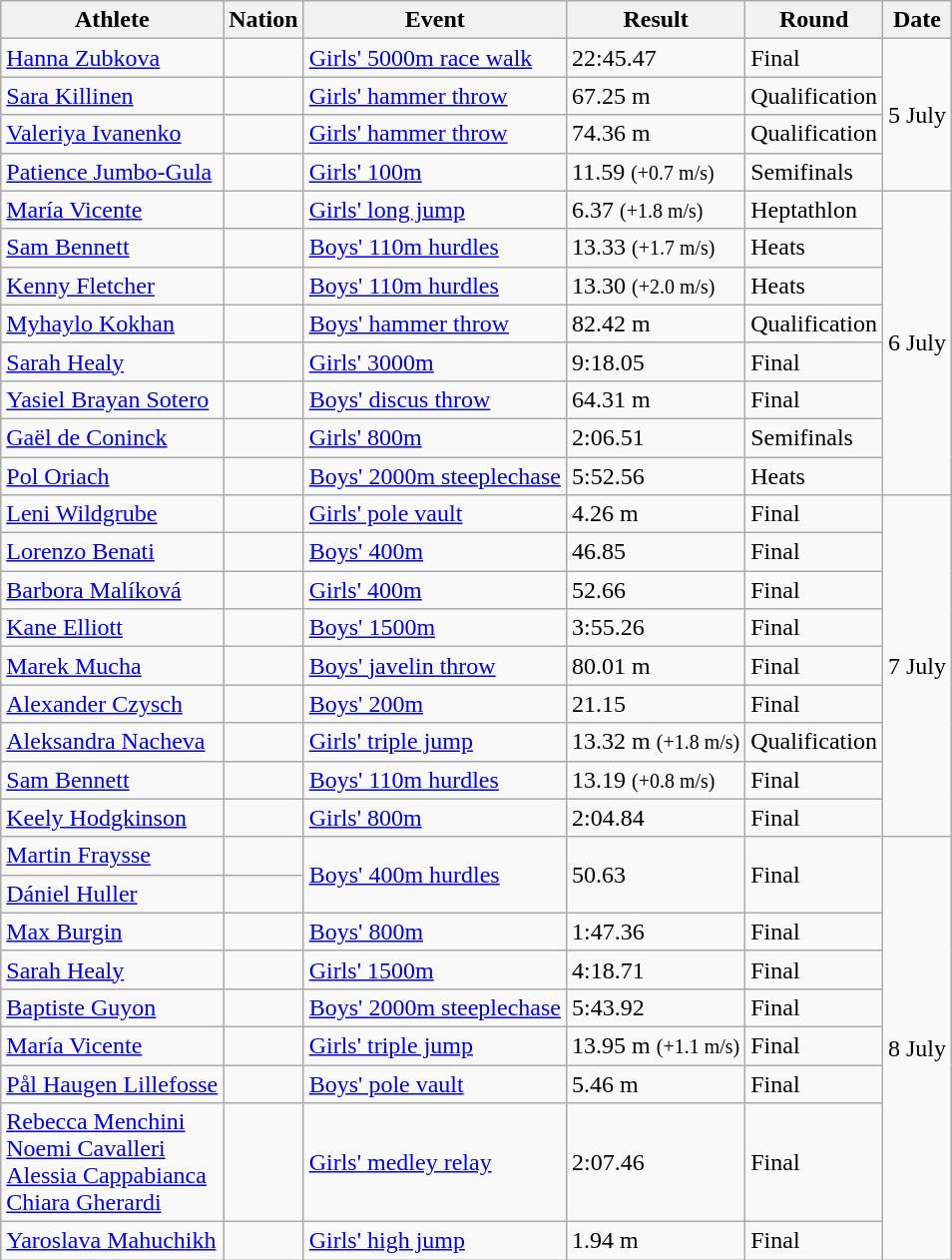<table class="wikitable">
<tr>
<th>Athlete</th>
<th>Nation</th>
<th>Event</th>
<th>Result</th>
<th>Round</th>
<th>Date</th>
</tr>
<tr>
<td><a href='#'>Hanna Zubkova</a></td>
<td></td>
<td><a href='#'>Girls' 5000m race walk</a></td>
<td>22:45.47</td>
<td>Final</td>
<td rowspan="4">5 July</td>
</tr>
<tr>
<td><a href='#'>Sara Killinen</a></td>
<td></td>
<td><a href='#'>Girls' hammer throw</a></td>
<td>67.25 m</td>
<td>Qualification</td>
</tr>
<tr>
<td><a href='#'>Valeriya Ivanenko</a></td>
<td></td>
<td><a href='#'>Girls' hammer throw</a></td>
<td>74.36 m</td>
<td>Qualification</td>
</tr>
<tr>
<td><a href='#'>Patience Jumbo-Gula</a></td>
<td></td>
<td><a href='#'>Girls' 100m</a></td>
<td>11.59 <small>(+0.7 m/s)</small></td>
<td>Semifinals</td>
</tr>
<tr>
<td><a href='#'>María Vicente</a></td>
<td></td>
<td><a href='#'>Girls' long jump</a></td>
<td>6.37 <small>(+1.8 m/s)</small></td>
<td>Heptathlon</td>
<td rowspan="8">6 July</td>
</tr>
<tr>
<td><a href='#'>Sam Bennett</a></td>
<td></td>
<td><a href='#'>Boys' 110m hurdles</a></td>
<td>13.33 <small>(+1.7 m/s)</small></td>
<td>Heats</td>
</tr>
<tr>
<td><a href='#'>Kenny Fletcher</a></td>
<td></td>
<td><a href='#'>Boys' 110m hurdles</a></td>
<td>13.30 <small>(+2.0 m/s)</small></td>
<td>Heats</td>
</tr>
<tr>
<td><a href='#'>Myhaylo Kokhan</a></td>
<td></td>
<td><a href='#'>Boys' hammer throw</a></td>
<td>82.42 m</td>
<td>Qualification</td>
</tr>
<tr>
<td><a href='#'>Sarah Healy</a></td>
<td></td>
<td><a href='#'>Girls' 3000m</a></td>
<td>9:18.05</td>
<td>Final</td>
</tr>
<tr>
<td><a href='#'>Yasiel Brayan Sotero</a></td>
<td></td>
<td><a href='#'>Boys' discus throw</a></td>
<td>64.31 m</td>
<td>Final</td>
</tr>
<tr>
<td><a href='#'>Gaël de Coninck</a></td>
<td></td>
<td><a href='#'>Girls' 800m</a></td>
<td>2:06.51</td>
<td>Semifinals</td>
</tr>
<tr>
<td><a href='#'>Pol Oriach</a></td>
<td></td>
<td><a href='#'>Boys' 2000m steeplechase</a></td>
<td>5:52.56</td>
<td>Heats</td>
</tr>
<tr>
<td><a href='#'>Leni Wildgrube</a></td>
<td></td>
<td><a href='#'>Girls' pole vault</a></td>
<td>4.26 m</td>
<td>Final</td>
<td rowspan="9">7 July</td>
</tr>
<tr>
<td><a href='#'>Lorenzo Benati</a></td>
<td></td>
<td><a href='#'>Boys' 400m</a></td>
<td>46.85</td>
<td>Final</td>
</tr>
<tr>
<td><a href='#'>Barbora Malíková</a></td>
<td></td>
<td><a href='#'>Girls' 400m</a></td>
<td>52.66</td>
<td>Final</td>
</tr>
<tr>
<td><a href='#'>Kane Elliott</a></td>
<td></td>
<td><a href='#'>Boys' 1500m</a></td>
<td>3:55.26</td>
<td>Final</td>
</tr>
<tr>
<td><a href='#'>Marek Mucha</a></td>
<td></td>
<td><a href='#'>Boys' javelin throw</a></td>
<td>80.01 m</td>
<td>Final</td>
</tr>
<tr>
<td><a href='#'>Alexander Czysch</a></td>
<td></td>
<td><a href='#'>Boys' 200m</a></td>
<td>21.15</td>
<td>Final</td>
</tr>
<tr>
<td><a href='#'>Aleksandra Nacheva</a></td>
<td></td>
<td><a href='#'>Girls' triple jump</a></td>
<td>13.32 m <small>(+1.8 m/s)</small></td>
<td>Qualification</td>
</tr>
<tr>
<td><a href='#'>Sam Bennett</a></td>
<td></td>
<td><a href='#'>Boys' 110m hurdles</a></td>
<td>13.19 <small>(+0.8 m/s)</small></td>
<td>Final</td>
</tr>
<tr>
<td><a href='#'>Keely Hodgkinson</a></td>
<td></td>
<td><a href='#'>Girls' 800m</a></td>
<td>2:04.84</td>
<td>Final</td>
</tr>
<tr>
<td><a href='#'>Martin Fraysse</a></td>
<td></td>
<td rowspan="2"><a href='#'>Boys' 400m hurdles</a></td>
<td rowspan="2">50.63</td>
<td rowspan="2">Final</td>
<td rowspan="9">8 July</td>
</tr>
<tr>
<td><a href='#'>Dániel Huller</a></td>
<td></td>
</tr>
<tr>
<td><a href='#'>Max Burgin</a></td>
<td></td>
<td><a href='#'>Boys' 800m</a></td>
<td>1:47.36</td>
<td>Final</td>
</tr>
<tr>
<td><a href='#'>Sarah Healy</a></td>
<td></td>
<td><a href='#'>Girls' 1500m</a></td>
<td>4:18.71</td>
<td>Final</td>
</tr>
<tr>
<td><a href='#'>Baptiste Guyon</a></td>
<td></td>
<td><a href='#'>Boys' 2000m steeplechase</a></td>
<td>5:43.92</td>
<td>Final</td>
</tr>
<tr>
<td><a href='#'>María Vicente</a></td>
<td></td>
<td><a href='#'>Girls' triple jump</a></td>
<td>13.95 m <small>(+1.1 m/s)</small></td>
<td>Final</td>
</tr>
<tr>
<td><a href='#'>Pål Haugen Lillefosse</a></td>
<td></td>
<td><a href='#'>Boys' pole vault</a></td>
<td>5.46 m</td>
<td>Final</td>
</tr>
<tr>
<td><a href='#'>Rebecca Menchini</a><br><a href='#'>Noemi Cavalleri</a><br><a href='#'>Alessia Cappabianca</a><br><a href='#'>Chiara Gherardi</a></td>
<td></td>
<td><a href='#'>Girls' medley relay</a></td>
<td>2:07.46</td>
<td>Final</td>
</tr>
<tr>
<td><a href='#'>Yaroslava Mahuchikh</a></td>
<td></td>
<td><a href='#'>Girls' high jump</a></td>
<td>1.94 m</td>
<td>Final</td>
</tr>
</table>
